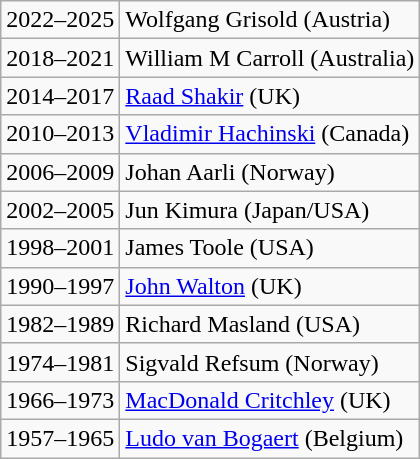<table class="wikitable">
<tr>
<td>2022–2025</td>
<td>Wolfgang Grisold (Austria)</td>
</tr>
<tr>
<td>2018–2021</td>
<td>William M Carroll (Australia)</td>
</tr>
<tr>
<td>2014–2017</td>
<td><a href='#'>Raad Shakir</a> (UK)</td>
</tr>
<tr>
<td>2010–2013</td>
<td><a href='#'>Vladimir Hachinski</a> (Canada)</td>
</tr>
<tr>
<td>2006–2009</td>
<td>Johan Aarli (Norway)</td>
</tr>
<tr>
<td>2002–2005</td>
<td>Jun Kimura (Japan/USA)</td>
</tr>
<tr>
<td>1998–2001</td>
<td>James Toole (USA)</td>
</tr>
<tr>
<td>1990–1997</td>
<td><a href='#'>John Walton</a> (UK)</td>
</tr>
<tr>
<td>1982–1989</td>
<td>Richard Masland (USA)</td>
</tr>
<tr>
<td>1974–1981</td>
<td>Sigvald Refsum (Norway)</td>
</tr>
<tr>
<td>1966–1973</td>
<td><a href='#'>MacDonald Critchley</a> (UK)</td>
</tr>
<tr>
<td>1957–1965</td>
<td><a href='#'>Ludo van Bogaert</a> (Belgium)</td>
</tr>
</table>
